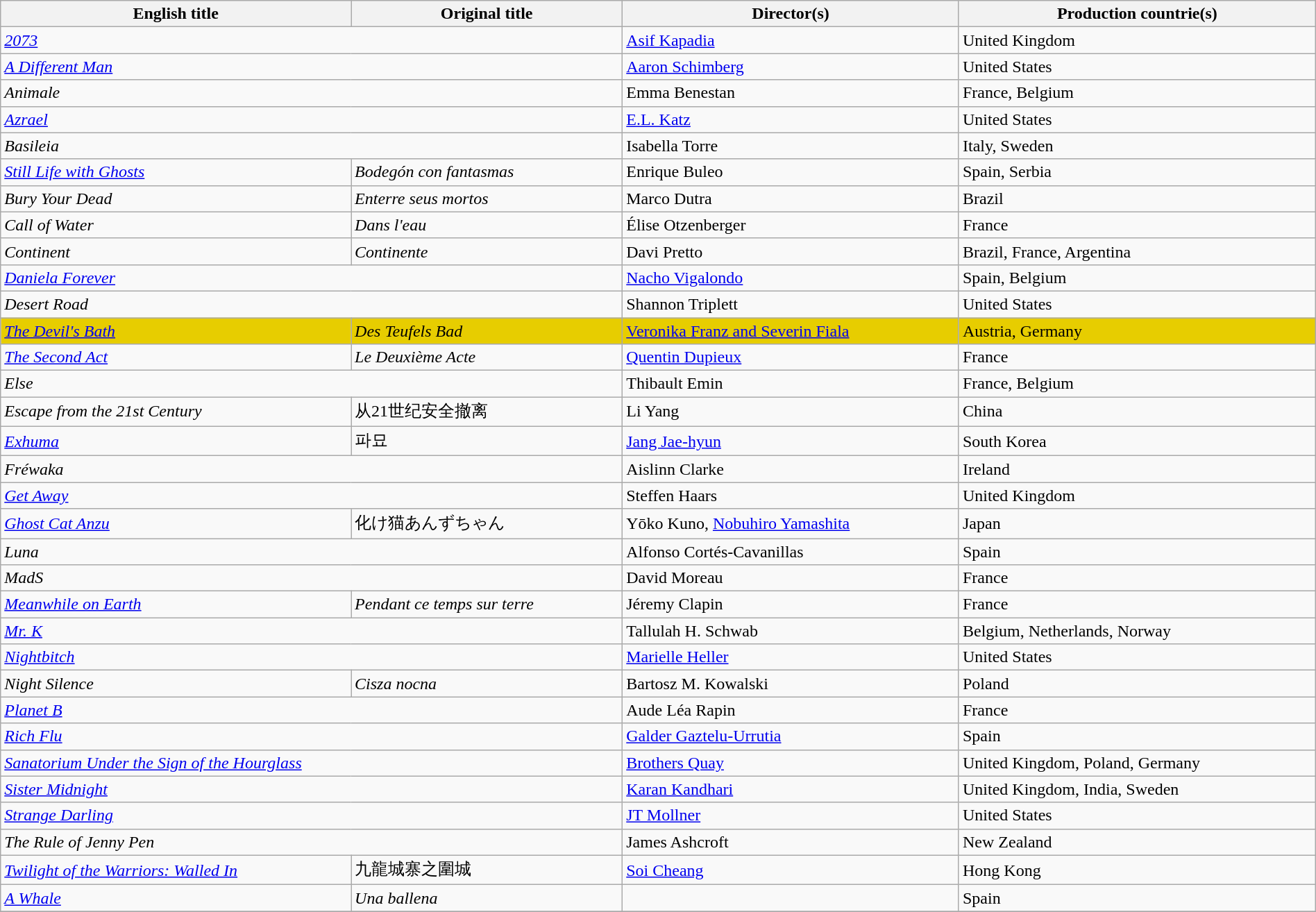<table class="sortable wikitable" style="width:100%; margin-bottom:4px" cellpadding="5">
<tr>
<th scope="col">English title</th>
<th scope="col">Original title</th>
<th scope="col">Director(s)</th>
<th scope="col">Production countrie(s)</th>
</tr>
<tr>
<td colspan="2"><em><a href='#'>2073</a></em></td>
<td><a href='#'>Asif Kapadia</a></td>
<td>United Kingdom</td>
</tr>
<tr>
<td colspan="2"><em><a href='#'>A Different Man</a></em></td>
<td><a href='#'>Aaron Schimberg</a></td>
<td>United States</td>
</tr>
<tr>
<td colspan="2"><em>Animale</em></td>
<td>Emma Benestan</td>
<td>France, Belgium</td>
</tr>
<tr>
<td colspan="2"><em><a href='#'>Azrael</a></em></td>
<td><a href='#'>E.L. Katz</a></td>
<td>United States</td>
</tr>
<tr>
<td colspan="2"><em>Basileia</em></td>
<td>Isabella Torre</td>
<td>Italy, Sweden</td>
</tr>
<tr>
<td><em><a href='#'>Still Life with Ghosts</a></em></td>
<td><em>Bodegón con fantasmas</em></td>
<td>Enrique Buleo</td>
<td>Spain, Serbia</td>
</tr>
<tr>
<td><em>Bury Your Dead</em></td>
<td><em>Enterre seus mortos</em></td>
<td>Marco Dutra</td>
<td>Brazil</td>
</tr>
<tr>
<td><em>Call of Water</em></td>
<td><em>Dans l'eau</em></td>
<td>Élise Otzenberger</td>
<td>France</td>
</tr>
<tr>
<td><em>Continent</em></td>
<td><em>Continente</em></td>
<td>Davi Pretto</td>
<td>Brazil, France, Argentina</td>
</tr>
<tr>
<td colspan="2"><em><a href='#'>Daniela Forever</a></em></td>
<td><a href='#'>Nacho Vigalondo</a></td>
<td>Spain, Belgium</td>
</tr>
<tr>
<td colspan="2"><em>Desert Road</em></td>
<td>Shannon Triplett</td>
<td>United States</td>
</tr>
<tr style="background:#E7CD00;">
<td><em><a href='#'>The Devil's Bath</a></em></td>
<td><em>Des Teufels Bad</em></td>
<td><a href='#'>Veronika Franz and Severin Fiala</a></td>
<td>Austria, Germany</td>
</tr>
<tr>
<td><em><a href='#'>The Second Act</a></em></td>
<td><em>Le Deuxième Acte</em></td>
<td><a href='#'>Quentin Dupieux</a></td>
<td>France</td>
</tr>
<tr>
<td colspan="2"><em>Else</em></td>
<td>Thibault Emin</td>
<td>France, Belgium</td>
</tr>
<tr>
<td><em>Escape from the 21st Century</em></td>
<td>从21世纪安全撤离</td>
<td>Li Yang</td>
<td>China</td>
</tr>
<tr>
<td><em><a href='#'>Exhuma</a></em></td>
<td>파묘</td>
<td><a href='#'>Jang Jae-hyun</a></td>
<td>South Korea</td>
</tr>
<tr>
<td colspan="2"><em>Fréwaka</em></td>
<td>Aislinn Clarke</td>
<td>Ireland</td>
</tr>
<tr>
<td colspan="2"><em><a href='#'>Get Away</a></em></td>
<td>Steffen Haars</td>
<td>United Kingdom</td>
</tr>
<tr>
<td><em><a href='#'>Ghost Cat Anzu</a></em></td>
<td>化け猫あんずちゃん</td>
<td>Yōko Kuno, <a href='#'>Nobuhiro Yamashita</a></td>
<td>Japan</td>
</tr>
<tr>
<td colspan="2"><em>Luna</em></td>
<td>Alfonso Cortés-Cavanillas</td>
<td>Spain</td>
</tr>
<tr>
<td colspan="2"><em>MadS</em></td>
<td>David Moreau</td>
<td>France</td>
</tr>
<tr>
<td><em><a href='#'>Meanwhile on Earth</a></em></td>
<td><em>Pendant ce temps sur terre</em></td>
<td>Jéremy Clapin</td>
<td>France</td>
</tr>
<tr>
<td colspan="2"><em><a href='#'>Mr. K</a></em></td>
<td>Tallulah H. Schwab</td>
<td>Belgium, Netherlands, Norway</td>
</tr>
<tr>
<td colspan="2"><em><a href='#'>Nightbitch</a></em></td>
<td><a href='#'>Marielle Heller</a></td>
<td>United States</td>
</tr>
<tr>
<td><em>Night Silence</em></td>
<td><em>Cisza nocna</em></td>
<td>Bartosz M. Kowalski</td>
<td>Poland</td>
</tr>
<tr>
<td colspan="2"><em><a href='#'>Planet B</a></em></td>
<td>Aude Léa Rapin</td>
<td>France</td>
</tr>
<tr>
<td colspan="2"><em><a href='#'>Rich Flu</a></em></td>
<td><a href='#'>Galder Gaztelu-Urrutia</a></td>
<td>Spain</td>
</tr>
<tr>
<td colspan="2"><em><a href='#'>Sanatorium Under the Sign of the Hourglass</a></em></td>
<td><a href='#'>Brothers Quay</a></td>
<td>United Kingdom, Poland, Germany</td>
</tr>
<tr>
<td colspan="2"><em><a href='#'>Sister Midnight</a></em></td>
<td><a href='#'>Karan Kandhari</a></td>
<td>United Kingdom, India, Sweden</td>
</tr>
<tr>
<td colspan="2"><em><a href='#'>Strange Darling</a></em></td>
<td><a href='#'>JT Mollner</a></td>
<td>United States</td>
</tr>
<tr>
<td colspan="2"><em>The Rule of Jenny Pen</em></td>
<td>James Ashcroft</td>
<td>New Zealand</td>
</tr>
<tr>
<td><em><a href='#'>Twilight of the Warriors: Walled In</a></em></td>
<td>九龍城寨之圍城</td>
<td><a href='#'>Soi Cheang</a></td>
<td>Hong Kong</td>
</tr>
<tr>
<td><em><a href='#'>A Whale</a></em></td>
<td><em>Una ballena</em></td>
<td></td>
<td>Spain</td>
</tr>
<tr>
</tr>
</table>
